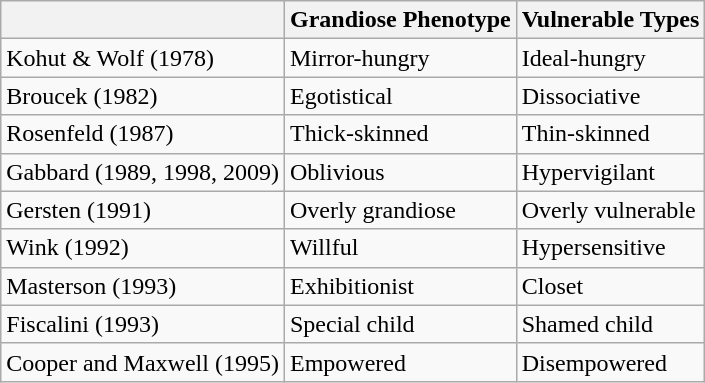<table class="wikitable">
<tr>
<th></th>
<th>Grandiose Phenotype</th>
<th>Vulnerable Types</th>
</tr>
<tr>
<td>Kohut & Wolf (1978)</td>
<td>Mirror-hungry</td>
<td>Ideal-hungry</td>
</tr>
<tr>
<td>Broucek (1982)</td>
<td>Egotistical</td>
<td>Dissociative</td>
</tr>
<tr>
<td>Rosenfeld (1987)</td>
<td>Thick-skinned</td>
<td>Thin-skinned</td>
</tr>
<tr>
<td>Gabbard (1989, 1998, 2009)</td>
<td>Oblivious</td>
<td>Hypervigilant</td>
</tr>
<tr>
<td>Gersten (1991)</td>
<td>Overly grandiose</td>
<td>Overly vulnerable</td>
</tr>
<tr>
<td>Wink (1992)</td>
<td>Willful</td>
<td>Hypersensitive</td>
</tr>
<tr>
<td>Masterson (1993)</td>
<td>Exhibitionist</td>
<td>Closet</td>
</tr>
<tr>
<td>Fiscalini (1993)</td>
<td>Special child</td>
<td>Shamed child</td>
</tr>
<tr>
<td>Cooper and Maxwell (1995)</td>
<td>Empowered</td>
<td>Disempowered</td>
</tr>
</table>
